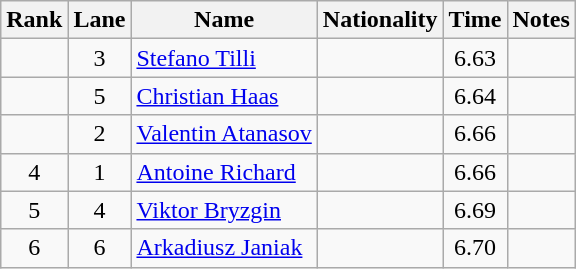<table class="wikitable sortable" style="text-align:center">
<tr>
<th>Rank</th>
<th>Lane</th>
<th>Name</th>
<th>Nationality</th>
<th>Time</th>
<th>Notes</th>
</tr>
<tr>
<td></td>
<td>3</td>
<td align="left"><a href='#'>Stefano Tilli</a></td>
<td align=left></td>
<td>6.63</td>
<td></td>
</tr>
<tr>
<td></td>
<td>5</td>
<td align="left"><a href='#'>Christian Haas</a></td>
<td align=left></td>
<td>6.64</td>
<td></td>
</tr>
<tr>
<td></td>
<td>2</td>
<td align="left"><a href='#'>Valentin Atanasov</a></td>
<td align=left></td>
<td>6.66</td>
<td></td>
</tr>
<tr>
<td>4</td>
<td>1</td>
<td align="left"><a href='#'>Antoine Richard</a></td>
<td align=left></td>
<td>6.66</td>
<td></td>
</tr>
<tr>
<td>5</td>
<td>4</td>
<td align="left"><a href='#'>Viktor Bryzgin</a></td>
<td align=left></td>
<td>6.69</td>
<td></td>
</tr>
<tr>
<td>6</td>
<td>6</td>
<td align="left"><a href='#'>Arkadiusz Janiak</a></td>
<td align=left></td>
<td>6.70</td>
<td></td>
</tr>
</table>
